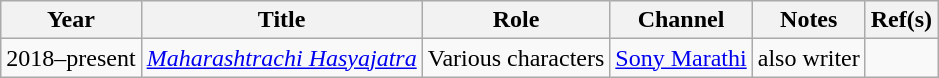<table class="wikitable">
<tr>
<th>Year</th>
<th>Title</th>
<th>Role</th>
<th>Channel</th>
<th>Notes</th>
<th>Ref(s)</th>
</tr>
<tr>
<td>2018–present</td>
<td><em><a href='#'>Maharashtrachi Hasyajatra</a></em></td>
<td>Various characters</td>
<td><a href='#'>Sony Marathi</a></td>
<td>also writer</td>
<td></td>
</tr>
</table>
